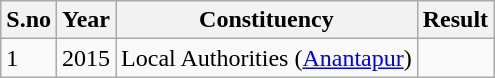<table class="wikitable">
<tr>
<th>S.no</th>
<th>Year</th>
<th>Constituency</th>
<th>Result</th>
</tr>
<tr>
<td>1</td>
<td>2015</td>
<td>Local Authorities (<a href='#'>Anantapur</a>)</td>
<td></td>
</tr>
</table>
